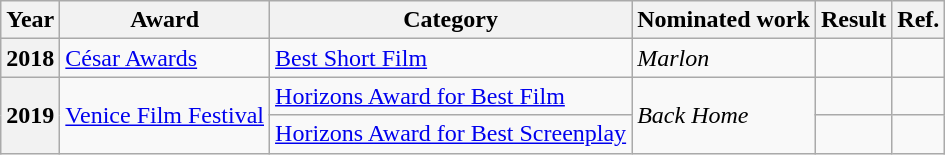<table class="wikitable sortable plainrowheaders">
<tr>
<th scope="col">Year</th>
<th scope="col">Award</th>
<th scope="col">Category</th>
<th scope="col">Nominated work</th>
<th scope="col">Result</th>
<th scope="col">Ref.</th>
</tr>
<tr>
<th scope="row">2018</th>
<td><a href='#'>César Awards</a></td>
<td><a href='#'>Best Short Film</a></td>
<td><em>Marlon</em></td>
<td></td>
<td align="center"></td>
</tr>
<tr>
<th scope="row" rowspan="2">2019</th>
<td rowspan="2"><a href='#'>Venice Film Festival</a></td>
<td><a href='#'>Horizons Award for Best Film</a></td>
<td rowspan="2"><em>Back Home</em></td>
<td></td>
<td align="center"></td>
</tr>
<tr>
<td><a href='#'>Horizons Award for Best Screenplay</a></td>
<td></td>
<td align="center"></td>
</tr>
</table>
